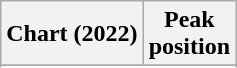<table class="wikitable sortable plainrowheaders" style="text-align:center">
<tr>
<th scope="col">Chart (2022)</th>
<th scope="col">Peak<br>position</th>
</tr>
<tr>
</tr>
<tr>
</tr>
</table>
